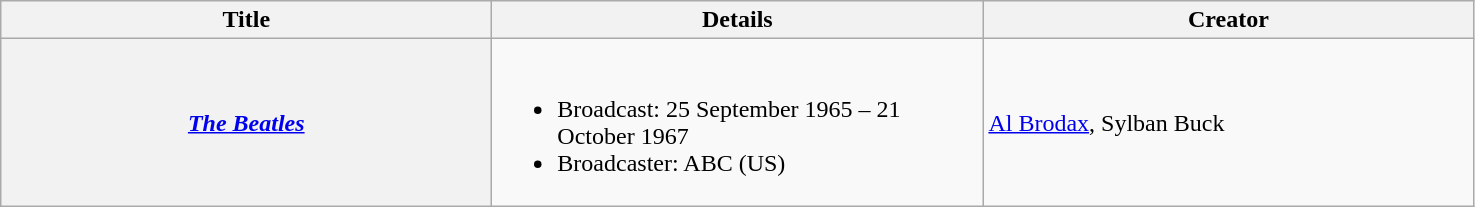<table class="wikitable plainrowheaders">
<tr>
<th scope="col" style="width:20em;">Title</th>
<th scope="col" style="width:20em;">Details</th>
<th scope="col" style="width:20em;">Creator</th>
</tr>
<tr>
<th scope="row"><em><a href='#'>The Beatles</a></em></th>
<td><br><ul><li>Broadcast: 25 September 1965 – 21 October 1967</li><li>Broadcaster: ABC <span>(US)</span></li></ul></td>
<td><a href='#'>Al Brodax</a>, Sylban Buck</td>
</tr>
</table>
